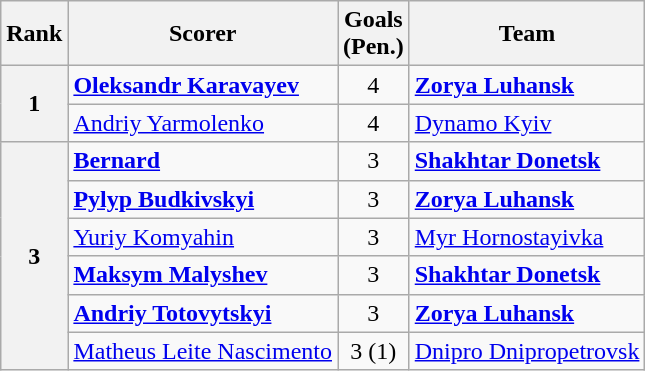<table class="wikitable">
<tr>
<th>Rank</th>
<th>Scorer</th>
<th>Goals<br>(Pen.)</th>
<th>Team</th>
</tr>
<tr>
<th rowspan=2>1</th>
<td> <strong><a href='#'>Oleksandr Karavayev</a></strong></td>
<td align="center">4</td>
<td><strong><a href='#'>Zorya Luhansk</a></strong></td>
</tr>
<tr>
<td> <a href='#'>Andriy Yarmolenko</a></td>
<td align="center">4</td>
<td><a href='#'>Dynamo Kyiv</a></td>
</tr>
<tr>
<th rowspan=6>3</th>
<td> <strong><a href='#'>Bernard</a></strong></td>
<td align="center">3</td>
<td><strong><a href='#'>Shakhtar Donetsk</a></strong></td>
</tr>
<tr>
<td> <strong><a href='#'>Pylyp Budkivskyi</a></strong></td>
<td align="center">3</td>
<td><strong><a href='#'>Zorya Luhansk</a></strong></td>
</tr>
<tr>
<td> <a href='#'>Yuriy Komyahin</a></td>
<td align="center">3</td>
<td><a href='#'>Myr Hornostayivka</a></td>
</tr>
<tr>
<td> <strong><a href='#'>Maksym Malyshev</a></strong></td>
<td align="center">3</td>
<td><strong><a href='#'>Shakhtar Donetsk</a></strong></td>
</tr>
<tr>
<td> <strong><a href='#'>Andriy Totovytskyi</a></strong></td>
<td align="center">3</td>
<td><strong><a href='#'>Zorya Luhansk</a></strong></td>
</tr>
<tr>
<td> <a href='#'>Matheus Leite Nascimento</a></td>
<td align="center">3 (1)</td>
<td><a href='#'>Dnipro Dnipropetrovsk</a></td>
</tr>
</table>
